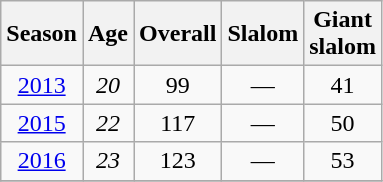<table class=wikitable style="text-align:center">
<tr>
<th>Season</th>
<th>Age</th>
<th>Overall</th>
<th>Slalom</th>
<th>Giant<br>slalom</th>
</tr>
<tr>
<td><a href='#'>2013</a></td>
<td><em>20</em></td>
<td>99</td>
<td>—</td>
<td>41</td>
</tr>
<tr>
<td><a href='#'>2015</a></td>
<td><em>22</em></td>
<td>117</td>
<td>—</td>
<td>50</td>
</tr>
<tr>
<td><a href='#'>2016</a></td>
<td><em>23</em></td>
<td>123</td>
<td>—</td>
<td>53</td>
</tr>
<tr>
</tr>
</table>
